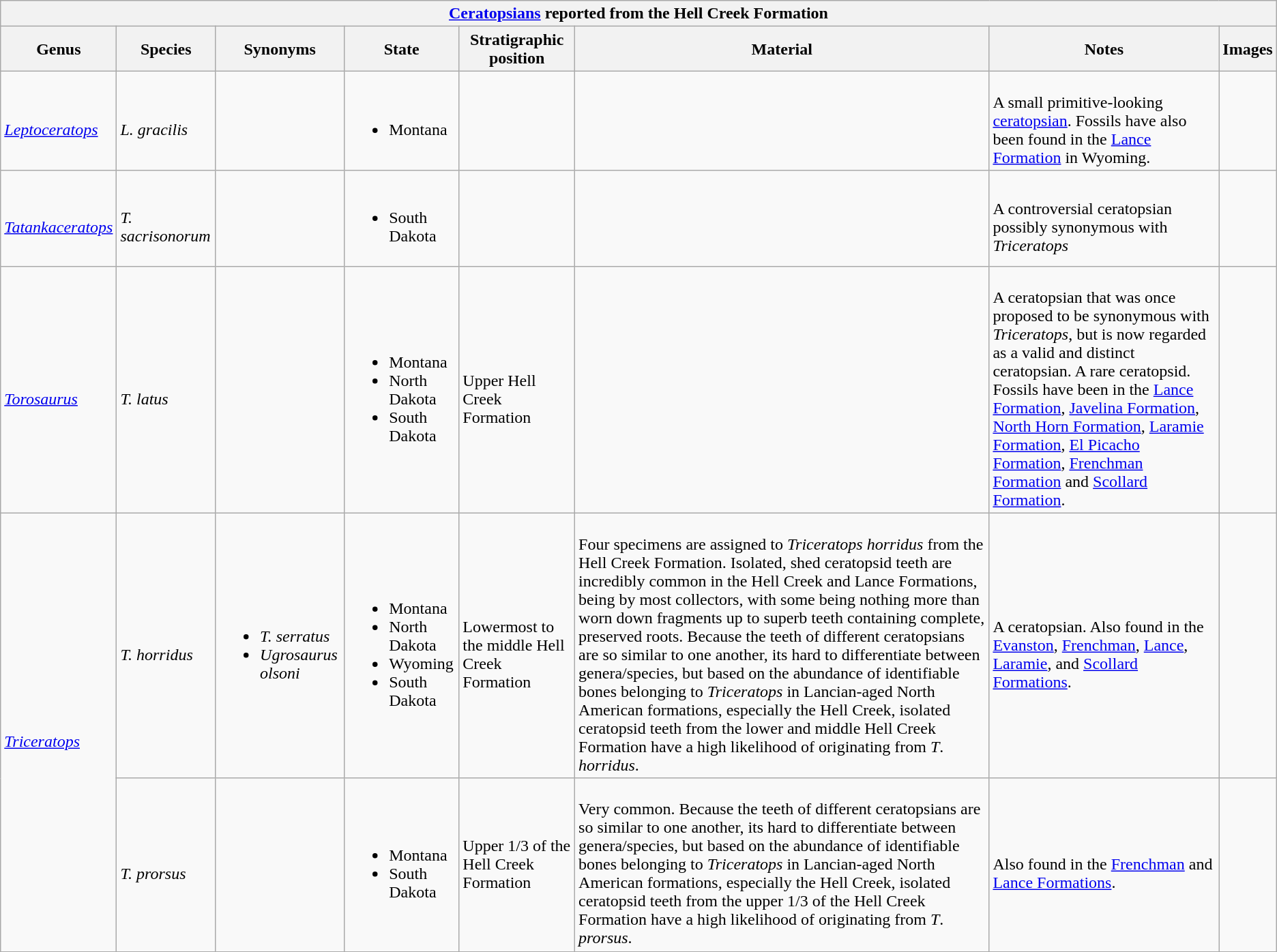<table class="wikitable sortable mw-collapsible">
<tr>
<th colspan="8" style="text-align:center;"><strong><a href='#'>Ceratopsians</a> reported from the Hell Creek Formation</strong></th>
</tr>
<tr>
<th>Genus</th>
<th>Species</th>
<th>Synonyms</th>
<th>State</th>
<th>Stratigraphic position</th>
<th>Material</th>
<th>Notes</th>
<th>Images</th>
</tr>
<tr>
<td><br><em><a href='#'>Leptoceratops</a></em></td>
<td><br><em>L. gracilis</em></td>
<td></td>
<td><br><ul><li>Montana</li></ul></td>
<td></td>
<td></td>
<td><br>A small primitive-looking <a href='#'>ceratopsian</a>. Fossils have also been found in the <a href='#'>Lance Formation</a> in Wyoming.</td>
<td><br></td>
</tr>
<tr>
<td><br><em><a href='#'>Tatankaceratops</a></em></td>
<td><br><em>T. sacrisonorum</em></td>
<td></td>
<td><br><ul><li>South Dakota</li></ul></td>
<td></td>
<td></td>
<td><br>A controversial ceratopsian possibly synonymous with <em>Triceratops</em></td>
<td><br></td>
</tr>
<tr>
<td><br><em><a href='#'>Torosaurus</a></em></td>
<td><br><em>T. latus</em></td>
<td></td>
<td><br><ul><li>Montana</li><li>North Dakota</li><li>South Dakota</li></ul></td>
<td><br>Upper Hell Creek Formation</td>
<td></td>
<td><br>A ceratopsian that was once proposed to be synonymous with <em>Triceratops</em>, but is now regarded as a valid and distinct ceratopsian. A rare ceratopsid. Fossils have been in the <a href='#'>Lance Formation</a>, <a href='#'>Javelina Formation</a>, <a href='#'>North Horn Formation</a>, <a href='#'>Laramie Formation</a>, <a href='#'>El Picacho Formation</a>, <a href='#'>Frenchman Formation</a> and <a href='#'>Scollard Formation</a>.</td>
<td><br></td>
</tr>
<tr>
<td rowspan="2"><br><em><a href='#'>Triceratops</a></em></td>
<td><br><em>T. horridus</em></td>
<td><br><ul><li><em>T. serratus</em></li><li><em>Ugrosaurus olsoni</em></li></ul></td>
<td><br><ul><li>Montana</li><li>North Dakota</li><li>Wyoming</li><li>South Dakota</li></ul></td>
<td><br>Lowermost to the middle Hell Creek Formation</td>
<td><br>Four specimens are assigned to <em>Triceratops horridus</em> from the Hell Creek Formation. Isolated, shed ceratopsid teeth are incredibly common in the Hell Creek and Lance Formations, being by most collectors, with some being nothing more than worn down fragments up to superb teeth containing complete, preserved roots. Because the teeth of different ceratopsians are so similar to one another, its hard to differentiate between genera/species, but based on the abundance of identifiable bones belonging to <em>Triceratops</em> in Lancian-aged North American formations, especially the Hell Creek, isolated ceratopsid teeth from the lower and middle Hell Creek Formation have a high likelihood of originating from <em>T</em>. <em>horridus</em>.</td>
<td><br>A ceratopsian. Also found in the <a href='#'>Evanston</a>, <a href='#'>Frenchman</a>, <a href='#'>Lance</a>, <a href='#'>Laramie</a>, and <a href='#'>Scollard Formations</a>.</td>
<td><br></td>
</tr>
<tr>
<td><br><em>T. prorsus</em></td>
<td></td>
<td><br><ul><li>Montana</li><li>South Dakota</li></ul></td>
<td>Upper 1/3 of the Hell Creek Formation</td>
<td><br>Very common. Because the teeth of different ceratopsians are so similar to one another, its hard to differentiate between genera/species, but based on the abundance of identifiable bones belonging to <em>Triceratops</em> in Lancian-aged North American formations, especially the Hell Creek, isolated ceratopsid teeth from the upper 1/3 of the Hell Creek Formation have a high likelihood of originating from <em>T</em>. <em>prorsus</em>.</td>
<td><br>Also found in the <a href='#'>Frenchman</a> and <a href='#'>Lance Formations</a>.</td>
<td><br></td>
</tr>
<tr>
</tr>
</table>
